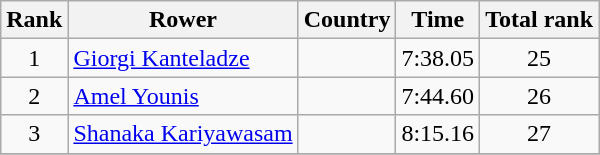<table class="wikitable" style="text-align:center">
<tr>
<th>Rank</th>
<th>Rower</th>
<th>Country</th>
<th>Time</th>
<th>Total rank</th>
</tr>
<tr>
<td>1</td>
<td align="left"><a href='#'>Giorgi Kanteladze</a></td>
<td align="left"></td>
<td>7:38.05</td>
<td>25</td>
</tr>
<tr>
<td>2</td>
<td align="left"><a href='#'>Amel Younis</a></td>
<td align="left"></td>
<td>7:44.60</td>
<td>26</td>
</tr>
<tr>
<td>3</td>
<td align="left"><a href='#'>Shanaka Kariyawasam</a></td>
<td align="left"></td>
<td>8:15.16</td>
<td>27</td>
</tr>
<tr>
</tr>
</table>
